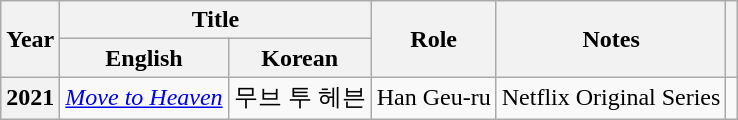<table class="wikitable sortable plainrowheaders">
<tr>
<th rowspan="2" scope="col">Year</th>
<th colspan="2" scope="col">Title</th>
<th rowspan="2" scope="col">Role</th>
<th rowspan="2" scope="col">Notes</th>
<th rowspan="2" scope="col" class="unsortable"></th>
</tr>
<tr>
<th>English</th>
<th>Korean</th>
</tr>
<tr>
<th scope="row">2021</th>
<td><em><a href='#'>Move to Heaven</a></em></td>
<td>무브 투 헤븐</td>
<td>Han Geu-ru</td>
<td>Netflix Original Series</td>
<td></td>
</tr>
</table>
